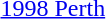<table>
<tr>
<td><a href='#'>1998 Perth</a></td>
<td><br></td>
<td><br></td>
<td><br></td>
</tr>
</table>
